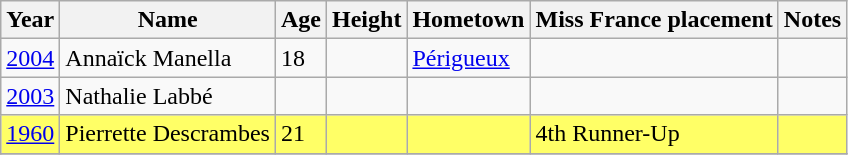<table class="wikitable sortable">
<tr>
<th>Year</th>
<th>Name</th>
<th>Age</th>
<th>Height</th>
<th>Hometown</th>
<th>Miss France placement</th>
<th>Notes</th>
</tr>
<tr>
<td><a href='#'>2004</a></td>
<td>Annaïck Manella</td>
<td>18</td>
<td></td>
<td><a href='#'>Périgueux</a></td>
<td></td>
<td></td>
</tr>
<tr>
<td><a href='#'>2003</a></td>
<td>Nathalie Labbé</td>
<td></td>
<td></td>
<td></td>
<td></td>
<td></td>
</tr>
<tr bgcolor=#FFFF66>
<td><a href='#'>1960</a></td>
<td>Pierrette Descrambes</td>
<td>21</td>
<td></td>
<td></td>
<td>4th Runner-Up</td>
<td></td>
</tr>
<tr>
</tr>
</table>
